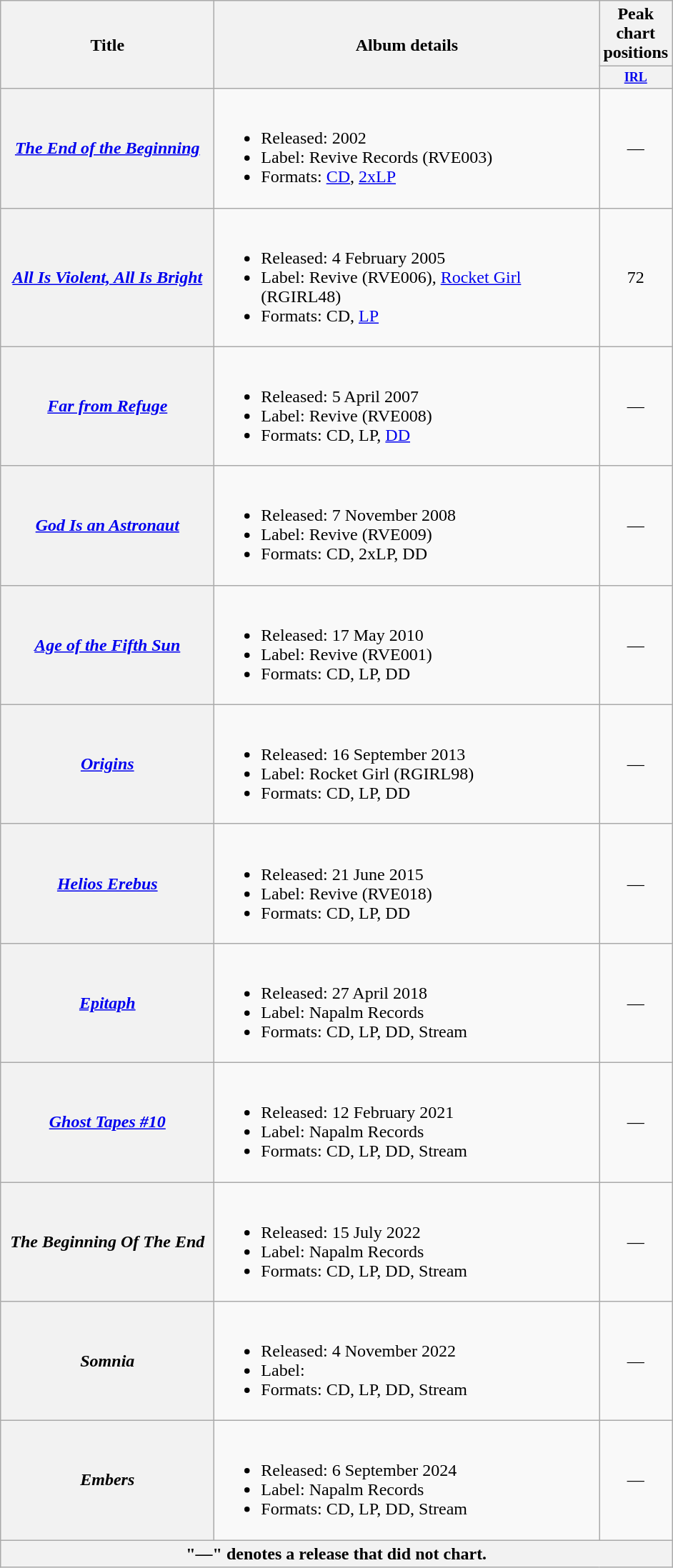<table class="wikitable plainrowheaders" style="text-align:left">
<tr>
<th scope="col" style="width:12em" rowspan="2">Title</th>
<th scope="col" style="width:22em" rowspan="2">Album details</th>
<th scope="col" colspan="1">Peak chart positions</th>
</tr>
<tr>
<th scope="col" style="width:2em; font-size:75%"><a href='#'>IRL</a><br></th>
</tr>
<tr>
<th scope="row"><em><a href='#'>The End of the Beginning</a></em></th>
<td><br><ul><li>Released: 2002</li><li>Label: Revive Records (RVE003)</li><li>Formats: <a href='#'>CD</a>, <a href='#'>2xLP</a></li></ul></td>
<td style="text-align:center">—</td>
</tr>
<tr>
<th scope="row"><em><a href='#'>All Is Violent, All Is Bright</a></em></th>
<td><br><ul><li>Released: 4 February 2005</li><li>Label: Revive (RVE006), <a href='#'>Rocket Girl</a> (RGIRL48)</li><li>Formats: CD, <a href='#'>LP</a></li></ul></td>
<td style="text-align:center">72</td>
</tr>
<tr>
<th scope="row"><em><a href='#'>Far from Refuge</a></em></th>
<td><br><ul><li>Released: 5 April 2007</li><li>Label: Revive (RVE008)</li><li>Formats: CD, LP, <a href='#'>DD</a></li></ul></td>
<td style="text-align:center">—</td>
</tr>
<tr>
<th scope="row"><em><a href='#'>God Is an Astronaut</a></em></th>
<td><br><ul><li>Released: 7 November 2008</li><li>Label: Revive (RVE009)</li><li>Formats: CD, 2xLP, DD</li></ul></td>
<td style="text-align:center">—</td>
</tr>
<tr>
<th scope="row"><em><a href='#'>Age of the Fifth Sun</a></em></th>
<td><br><ul><li>Released: 17 May 2010</li><li>Label: Revive (RVE001)</li><li>Formats: CD, LP, DD</li></ul></td>
<td style="text-align:center">—</td>
</tr>
<tr>
<th scope="row"><em><a href='#'>Origins</a></em></th>
<td><br><ul><li>Released: 16 September 2013</li><li>Label: Rocket Girl (RGIRL98)</li><li>Formats: CD, LP, DD</li></ul></td>
<td style="text-align:center">—</td>
</tr>
<tr>
<th scope="row"><em><a href='#'>Helios  Erebus</a></em></th>
<td><br><ul><li>Released: 21 June 2015</li><li>Label: Revive (RVE018)</li><li>Formats: CD, LP, DD</li></ul></td>
<td style="text-align:center">—</td>
</tr>
<tr>
<th scope="row"><em><a href='#'>Epitaph</a></em></th>
<td><br><ul><li>Released: 27 April 2018</li><li>Label: Napalm Records</li><li>Formats: CD, LP, DD, Stream</li></ul></td>
<td style="text-align:center">—</td>
</tr>
<tr>
<th scope="row"><em><a href='#'>Ghost Tapes #10</a></em></th>
<td><br><ul><li>Released: 12 February 2021</li><li>Label: Napalm Records</li><li>Formats: CD, LP, DD, Stream</li></ul></td>
<td style="text-align:center">—</td>
</tr>
<tr>
<th scope="row"><em>The Beginning Of The End</em></th>
<td><br><ul><li>Released: 15 July 2022</li><li>Label: Napalm Records</li><li>Formats: CD, LP, DD, Stream</li></ul></td>
<td style="text-align:center">—</td>
</tr>
<tr>
<th scope="row"><em>Somnia</em></th>
<td><br><ul><li>Released: 4 November 2022</li><li>Label:</li><li>Formats: CD, LP, DD, Stream</li></ul></td>
<td style="text-align:center">—</td>
</tr>
<tr>
<th scope="row"><em>Embers</em></th>
<td><br><ul><li>Released: 6 September 2024</li><li>Label: Napalm Records</li><li>Formats: CD, LP, DD, Stream</li></ul></td>
<td style="text-align:center">—</td>
</tr>
<tr>
<th scope="row" style="text-align:center" colspan="4">"—" denotes a release that did not chart.</th>
</tr>
</table>
